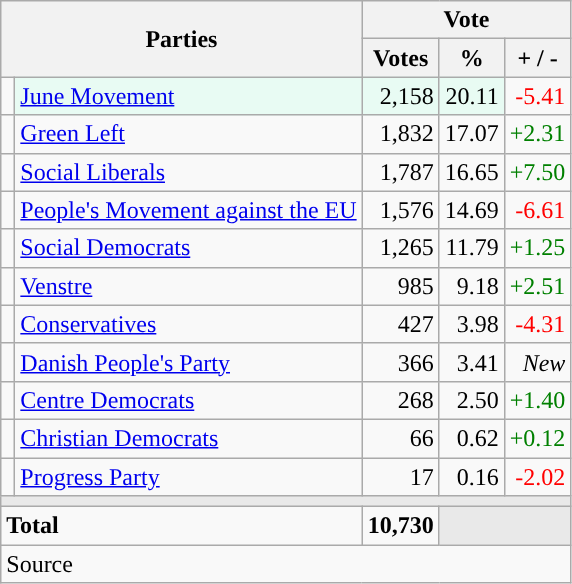<table class="wikitable" style="text-align:right;">
<tr>
<th style="text-align:centre;" rowspan="2" colspan="2" width="225">Parties</th>
<th colspan="3">Vote</th>
</tr>
<tr>
<th width="15">Votes</th>
<th width="15">%</th>
<th width="15">+ / -</th>
</tr>
<tr>
<td width="2" style="color:inherit;background:"></td>
<td bgcolor=#e8fbf3   align="left"><a href='#'>June Movement</a></td>
<td bgcolor=#e8fbf3>2,158</td>
<td bgcolor=#e8fbf3>20.11</td>
<td style=color:red;>-5.41</td>
</tr>
<tr>
<td width="2" style="color:inherit;background:"></td>
<td align="left"><a href='#'>Green Left</a></td>
<td>1,832</td>
<td>17.07</td>
<td style=color:green;>+2.31</td>
</tr>
<tr>
<td width="2" style="color:inherit;background:"></td>
<td align="left"><a href='#'>Social Liberals</a></td>
<td>1,787</td>
<td>16.65</td>
<td style=color:green;>+7.50</td>
</tr>
<tr>
<td width="2" style="color:inherit;background:"></td>
<td align="left"><a href='#'>People's Movement against the EU</a></td>
<td>1,576</td>
<td>14.69</td>
<td style=color:red;>-6.61</td>
</tr>
<tr>
<td width="2" style="color:inherit;background:"></td>
<td align="left"><a href='#'>Social Democrats</a></td>
<td>1,265</td>
<td>11.79</td>
<td style=color:green;>+1.25</td>
</tr>
<tr>
<td width="2" style="color:inherit;background:"></td>
<td align="left"><a href='#'>Venstre</a></td>
<td>985</td>
<td>9.18</td>
<td style=color:green;>+2.51</td>
</tr>
<tr>
<td width="2" style="color:inherit;background:"></td>
<td align="left"><a href='#'>Conservatives</a></td>
<td>427</td>
<td>3.98</td>
<td style=color:red;>-4.31</td>
</tr>
<tr>
<td width="2" style="color:inherit;background:"></td>
<td align="left"><a href='#'>Danish People's Party</a></td>
<td>366</td>
<td>3.41</td>
<td><em>New</em></td>
</tr>
<tr>
<td width="2" style="color:inherit;background:"></td>
<td align="left"><a href='#'>Centre Democrats</a></td>
<td>268</td>
<td>2.50</td>
<td style=color:green;>+1.40</td>
</tr>
<tr>
<td width="2" style="color:inherit;background:"></td>
<td align="left"><a href='#'>Christian Democrats</a></td>
<td>66</td>
<td>0.62</td>
<td style=color:green;>+0.12</td>
</tr>
<tr>
<td width="2" style="color:inherit;background:"></td>
<td align="left"><a href='#'>Progress Party</a></td>
<td>17</td>
<td>0.16</td>
<td style=color:red;>-2.02</td>
</tr>
<tr>
<td colspan="7" bgcolor="#E9E9E9"></td>
</tr>
<tr>
<td align="left" colspan="2"><strong>Total</strong></td>
<td><strong>10,730</strong></td>
<td bgcolor="#E9E9E9" colspan="2"></td>
</tr>
<tr>
<td align="left" colspan="6">Source</td>
</tr>
</table>
